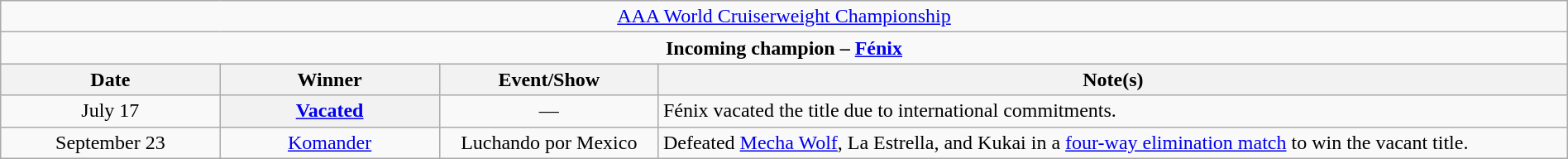<table class="wikitable" style="text-align:center; width:100%;">
<tr>
<td colspan="5" style="text-align: center;"><a href='#'>AAA World Cruiserweight Championship</a></td>
</tr>
<tr>
<td colspan="5" style="text-align: center;"><strong>Incoming champion – <a href='#'>Fénix</a></strong></td>
</tr>
<tr>
<th width=14%>Date</th>
<th width=14%>Winner</th>
<th width=14%>Event/Show</th>
<th width=58%>Note(s)</th>
</tr>
<tr>
<td>July 17</td>
<th><a href='#'>Vacated</a></th>
<td>—</td>
<td align=left>Fénix vacated the title due to international commitments.</td>
</tr>
<tr>
<td>September 23</td>
<td><a href='#'>Komander</a></td>
<td>Luchando por Mexico</td>
<td align=left>Defeated <a href='#'>Mecha Wolf</a>, La Estrella, and Kukai in a <a href='#'>four-way elimination match</a> to win the vacant title.</td>
</tr>
</table>
